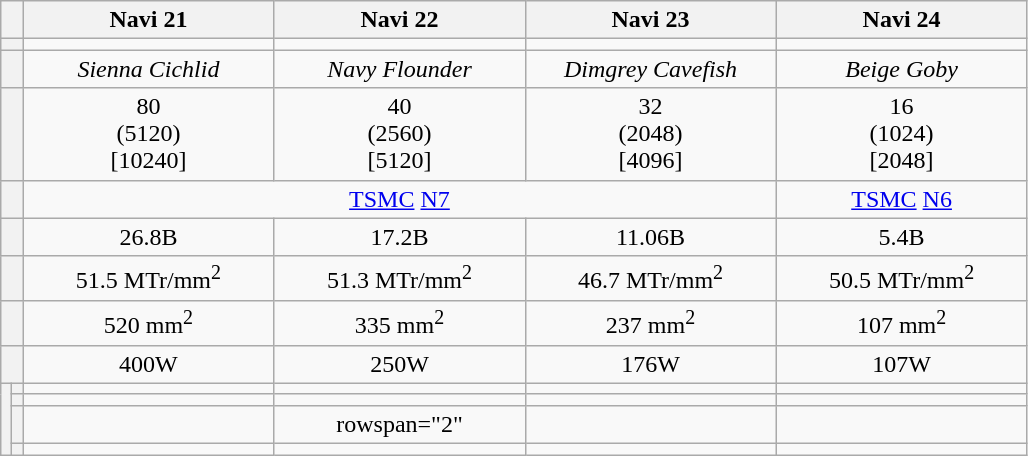<table class="wikitable" style="text-align: center;">
<tr>
<th colspan="2"></th>
<th style="width:10em;">Navi 21</th>
<th style="width:10em;">Navi 22</th>
<th style="width:10em;">Navi 23</th>
<th style="width:10em;">Navi 24</th>
</tr>
<tr>
<th style="text-align: left;" colspan="2"></th>
<td></td>
<td></td>
<td></td>
<td></td>
</tr>
<tr>
<th style="text-align: left;" colspan="2"></th>
<td><em>Sienna Cichlid</em></td>
<td><em>Navy Flounder</em></td>
<td><em>Dimgrey Cavefish</em></td>
<td><em>Beige Goby</em></td>
</tr>
<tr>
<th style="text-align: left;" colspan="2"></th>
<td>80 <br> (5120) <br> [10240]</td>
<td>40 <br> (2560) <br> [5120]</td>
<td>32 <br> (2048) <br> [4096]</td>
<td>16 <br> (1024) <br> [2048]</td>
</tr>
<tr>
<th style="text-align: left;" colspan="2"></th>
<td colspan="3"><a href='#'>TSMC</a> <a href='#'>N7</a></td>
<td><a href='#'>TSMC</a> <a href='#'>N6</a></td>
</tr>
<tr>
<th style="text-align: left;" colspan="2"></th>
<td>26.8B</td>
<td>17.2B</td>
<td>11.06B</td>
<td>5.4B</td>
</tr>
<tr>
<th style="text-align: left;" colspan="2"></th>
<td>51.5 MTr/mm<sup>2</sup></td>
<td>51.3 MTr/mm<sup>2</sup></td>
<td>46.7 MTr/mm<sup>2</sup></td>
<td>50.5 MTr/mm<sup>2</sup></td>
</tr>
<tr>
<th style="text-align: left;" colspan="2"></th>
<td>520 mm<sup>2</sup></td>
<td>335 mm<sup>2</sup></td>
<td>237 mm<sup>2</sup></td>
<td>107 mm<sup>2</sup></td>
</tr>
<tr>
<th style="text-align: left;" colspan="2"></th>
<td>400W</td>
<td>250W</td>
<td>176W</td>
<td>107W</td>
</tr>
<tr>
<th style="text-align: left;" rowspan="4"></th>
<th style="text-align: left;"></th>
<td></td>
<td></td>
<td></td>
<td></td>
</tr>
<tr>
<th style="text-align: left;"></th>
<td></td>
<td></td>
<td></td>
<td></td>
</tr>
<tr>
<th style="text-align: left;"></th>
<td></td>
<td>rowspan="2" </td>
<td></td>
<td></td>
</tr>
<tr>
<th style="text-align: left;"></th>
<td></td>
<td></td>
<td></td>
</tr>
</table>
